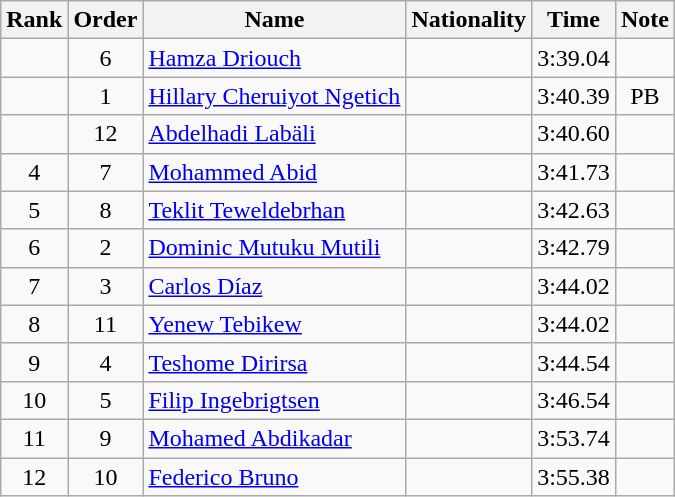<table class="wikitable sortable" style="text-align:center">
<tr>
<th>Rank</th>
<th>Order</th>
<th>Name</th>
<th>Nationality</th>
<th>Time</th>
<th>Note</th>
</tr>
<tr>
<td></td>
<td>6</td>
<td align=left><a href='#'>Hamza Driouch</a></td>
<td align=left></td>
<td>3:39.04</td>
<td></td>
</tr>
<tr>
<td></td>
<td>1</td>
<td align=left><a href='#'>Hillary Cheruiyot Ngetich</a></td>
<td align=left></td>
<td>3:40.39</td>
<td>PB</td>
</tr>
<tr>
<td></td>
<td>12</td>
<td align=left><a href='#'>Abdelhadi Labäli</a></td>
<td align=left></td>
<td>3:40.60</td>
<td></td>
</tr>
<tr>
<td>4</td>
<td>7</td>
<td align=left><a href='#'>Mohammed Abid</a></td>
<td align=left></td>
<td>3:41.73</td>
<td></td>
</tr>
<tr>
<td>5</td>
<td>8</td>
<td align=left><a href='#'>Teklit Teweldebrhan</a></td>
<td align=left></td>
<td>3:42.63</td>
<td></td>
</tr>
<tr>
<td>6</td>
<td>2</td>
<td align=left><a href='#'>Dominic Mutuku Mutili</a></td>
<td align=left></td>
<td>3:42.79</td>
<td></td>
</tr>
<tr>
<td>7</td>
<td>3</td>
<td align=left><a href='#'>Carlos Díaz</a></td>
<td align=left></td>
<td>3:44.02</td>
<td></td>
</tr>
<tr>
<td>8</td>
<td>11</td>
<td align=left><a href='#'>Yenew Tebikew</a></td>
<td align=left></td>
<td>3:44.02</td>
<td></td>
</tr>
<tr>
<td>9</td>
<td>4</td>
<td align=left><a href='#'>Teshome Dirirsa</a></td>
<td align=left></td>
<td>3:44.54</td>
<td></td>
</tr>
<tr>
<td>10</td>
<td>5</td>
<td align=left><a href='#'>Filip Ingebrigtsen</a></td>
<td align=left></td>
<td>3:46.54</td>
<td></td>
</tr>
<tr>
<td>11</td>
<td>9</td>
<td align=left><a href='#'>Mohamed Abdikadar</a></td>
<td align=left></td>
<td>3:53.74</td>
<td></td>
</tr>
<tr>
<td>12</td>
<td>10</td>
<td align=left><a href='#'>Federico Bruno</a></td>
<td align=left></td>
<td>3:55.38</td>
<td></td>
</tr>
</table>
